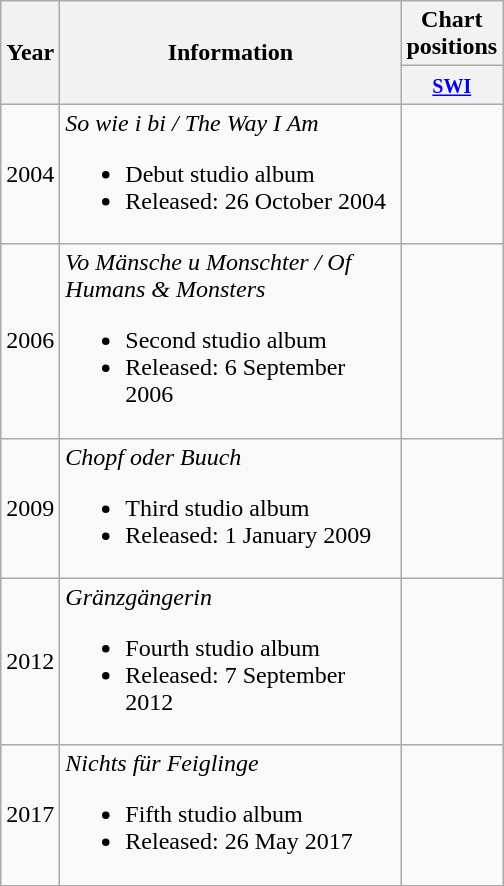<table class="wikitable">
<tr>
<th align="center" rowspan="2">Year</th>
<th width="220" align="center" rowspan="2">Information</th>
<th align="center" colspan="1">Chart positions</th>
</tr>
<tr>
<th width="40"><small><a href='#'>SWI</a></small></th>
</tr>
<tr>
<td align="center">2004</td>
<td align="left"><em>So wie i bi / The Way I Am</em><br><ul><li>Debut studio album</li><li>Released: 26 October 2004</li></ul></td>
<td></td>
</tr>
<tr>
<td align="center">2006</td>
<td align="left"><em>Vo Mänsche u Monschter / Of Humans & Monsters</em><br><ul><li>Second studio album</li><li>Released: 6 September 2006</li></ul></td>
<td></td>
</tr>
<tr>
<td align="center">2009</td>
<td align="left"><em>Chopf oder Buuch</em><br><ul><li>Third studio album</li><li>Released: 1 January 2009</li></ul></td>
<td></td>
</tr>
<tr>
<td align="center">2012</td>
<td align="left"><em>Gränzgängerin</em><br><ul><li>Fourth studio album</li><li>Released: 7 September 2012</li></ul></td>
<td></td>
</tr>
<tr>
<td align="center">2017</td>
<td align="left"><em>Nichts für Feiglinge</em><br><ul><li>Fifth studio album</li><li>Released: 26 May 2017</li></ul></td>
<td></td>
</tr>
</table>
